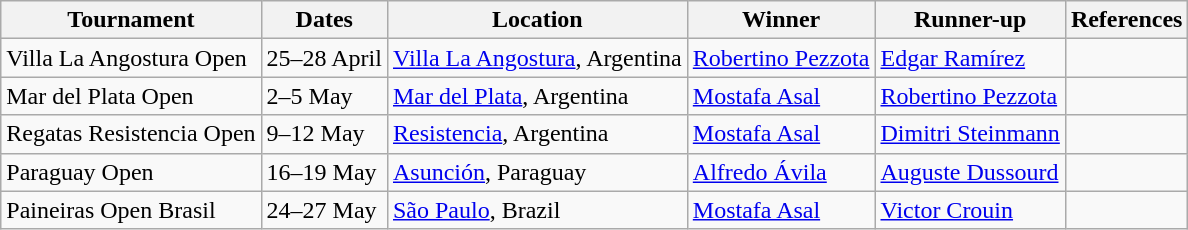<table class="wikitable">
<tr>
<th>Tournament</th>
<th>Dates</th>
<th>Location</th>
<th>Winner</th>
<th>Runner-up</th>
<th>References</th>
</tr>
<tr>
<td>Villa La Angostura Open</td>
<td>25–28 April</td>
<td> <a href='#'>Villa La Angostura</a>, Argentina</td>
<td> <a href='#'>Robertino Pezzota</a></td>
<td> <a href='#'>Edgar Ramírez</a></td>
<td></td>
</tr>
<tr>
<td>Mar del Plata Open</td>
<td>2–5 May</td>
<td> <a href='#'>Mar del Plata</a>, Argentina</td>
<td> <a href='#'>Mostafa Asal</a></td>
<td> <a href='#'>Robertino Pezzota</a></td>
<td></td>
</tr>
<tr>
<td>Regatas Resistencia Open</td>
<td>9–12 May</td>
<td> <a href='#'>Resistencia</a>, Argentina</td>
<td> <a href='#'>Mostafa Asal</a></td>
<td> <a href='#'>Dimitri Steinmann</a></td>
<td></td>
</tr>
<tr>
<td>Paraguay Open</td>
<td>16–19 May</td>
<td> <a href='#'>Asunción</a>, Paraguay</td>
<td> <a href='#'>Alfredo Ávila</a></td>
<td> <a href='#'>Auguste Dussourd</a></td>
<td></td>
</tr>
<tr>
<td>Paineiras Open Brasil</td>
<td>24–27 May</td>
<td> <a href='#'>São Paulo</a>, Brazil</td>
<td> <a href='#'>Mostafa Asal</a></td>
<td> <a href='#'>Victor Crouin</a></td>
<td></td>
</tr>
</table>
